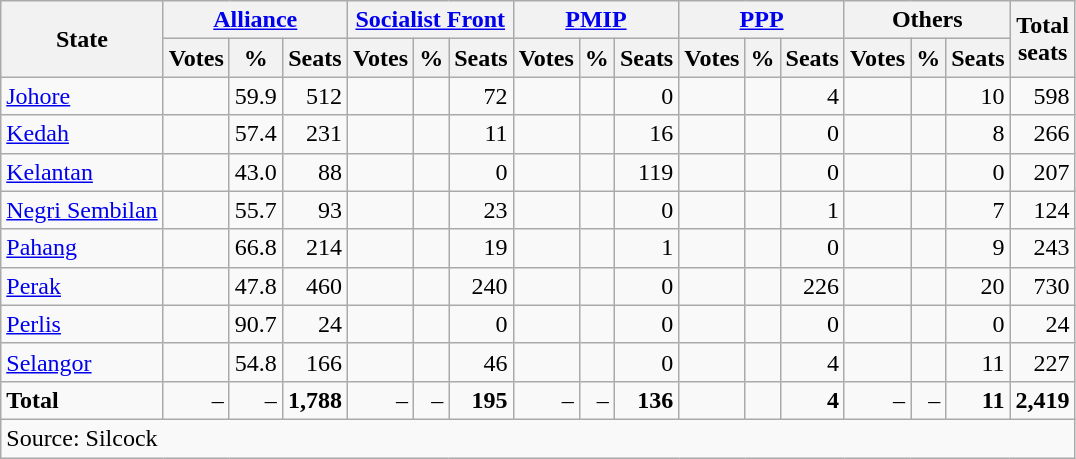<table class=wikitable style=text-align:right>
<tr>
<th rowspan=2>State</th>
<th colspan=3><a href='#'>Alliance</a></th>
<th colspan=3><a href='#'>Socialist Front</a></th>
<th colspan=3><a href='#'>PMIP</a></th>
<th colspan=3><a href='#'>PPP</a></th>
<th colspan=3>Others</th>
<th rowspan=2>Total<br>seats</th>
</tr>
<tr>
<th>Votes</th>
<th>%</th>
<th>Seats</th>
<th>Votes</th>
<th>%</th>
<th>Seats</th>
<th>Votes</th>
<th>%</th>
<th>Seats</th>
<th>Votes</th>
<th>%</th>
<th>Seats</th>
<th>Votes</th>
<th>%</th>
<th>Seats</th>
</tr>
<tr>
<td align=left><a href='#'>Johore</a></td>
<td></td>
<td>59.9</td>
<td>512</td>
<td></td>
<td></td>
<td>72</td>
<td></td>
<td></td>
<td>0</td>
<td></td>
<td></td>
<td>4</td>
<td></td>
<td></td>
<td>10</td>
<td>598</td>
</tr>
<tr>
<td align=left><a href='#'>Kedah</a></td>
<td></td>
<td>57.4</td>
<td>231</td>
<td></td>
<td></td>
<td>11</td>
<td></td>
<td></td>
<td>16</td>
<td></td>
<td></td>
<td>0</td>
<td></td>
<td></td>
<td>8</td>
<td>266</td>
</tr>
<tr>
<td align=left><a href='#'>Kelantan</a></td>
<td></td>
<td>43.0</td>
<td>88</td>
<td></td>
<td></td>
<td>0</td>
<td></td>
<td></td>
<td>119</td>
<td></td>
<td></td>
<td>0</td>
<td></td>
<td></td>
<td>0</td>
<td>207</td>
</tr>
<tr>
<td align=left><a href='#'>Negri Sembilan</a></td>
<td></td>
<td>55.7</td>
<td>93</td>
<td></td>
<td></td>
<td>23</td>
<td></td>
<td></td>
<td>0</td>
<td></td>
<td></td>
<td>1</td>
<td></td>
<td></td>
<td>7</td>
<td>124</td>
</tr>
<tr>
<td align=left><a href='#'>Pahang</a></td>
<td></td>
<td>66.8</td>
<td>214</td>
<td></td>
<td></td>
<td>19</td>
<td></td>
<td></td>
<td>1</td>
<td></td>
<td></td>
<td>0</td>
<td></td>
<td></td>
<td>9</td>
<td>243</td>
</tr>
<tr>
<td align=left><a href='#'>Perak</a></td>
<td></td>
<td>47.8</td>
<td>460</td>
<td></td>
<td></td>
<td>240</td>
<td></td>
<td></td>
<td>0</td>
<td></td>
<td></td>
<td>226</td>
<td></td>
<td></td>
<td>20</td>
<td>730</td>
</tr>
<tr>
<td align=left><a href='#'>Perlis</a></td>
<td></td>
<td>90.7</td>
<td>24</td>
<td></td>
<td></td>
<td>0</td>
<td></td>
<td></td>
<td>0</td>
<td></td>
<td></td>
<td>0</td>
<td></td>
<td></td>
<td>0</td>
<td>24</td>
</tr>
<tr>
<td align=left><a href='#'>Selangor</a></td>
<td></td>
<td>54.8</td>
<td>166</td>
<td></td>
<td></td>
<td>46</td>
<td></td>
<td></td>
<td>0</td>
<td></td>
<td></td>
<td>4</td>
<td></td>
<td></td>
<td>11</td>
<td>227</td>
</tr>
<tr>
<td align=left><strong>Total</strong></td>
<td>–</td>
<td>–</td>
<td><strong>1,788</strong></td>
<td>–</td>
<td>–</td>
<td><strong>195</strong></td>
<td>–</td>
<td>–</td>
<td><strong>136</strong></td>
<td></td>
<td></td>
<td><strong>4</strong></td>
<td>–</td>
<td>–</td>
<td><strong>11</strong></td>
<td><strong>2,419</strong></td>
</tr>
<tr>
<td align=left colspan=17>Source: Silcock</td>
</tr>
</table>
